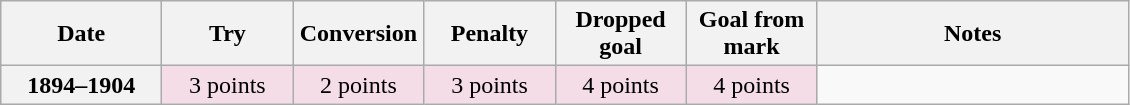<table class="wikitable">
<tr>
<th scope="col" width="100px">Date</th>
<th scope="col" width="80px">Try</th>
<th scope="col" width="80px">Conversion</th>
<th scope="col" width="80px">Penalty</th>
<th scope="col" width="80px">Dropped goal</th>
<th scope="col" width="80px">Goal from mark</th>
<th scope="col" width="200px">Notes<br></th>
</tr>
<tr style="text-align:center;background:#F4DDE7;">
<th>1894–1904</th>
<td>3 points</td>
<td>2 points</td>
<td>3 points</td>
<td>4 points</td>
<td>4 points<br></td>
</tr>
</table>
